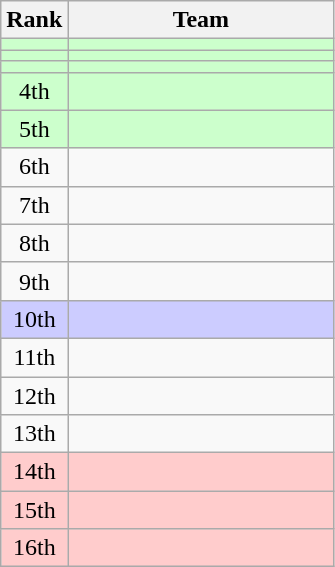<table class=wikitable style="text-align:center;">
<tr>
<th>Rank</th>
<th width=170>Team</th>
</tr>
<tr bgcolor=#ccffcc>
<td></td>
<td align=left></td>
</tr>
<tr bgcolor=#ccffcc>
<td></td>
<td align=left></td>
</tr>
<tr bgcolor=#ccffcc>
<td></td>
<td align=left></td>
</tr>
<tr bgcolor=#ccffcc>
<td>4th</td>
<td align=left></td>
</tr>
<tr bgcolor=#ccffcc>
<td>5th</td>
<td align=left></td>
</tr>
<tr>
<td>6th</td>
<td align=left></td>
</tr>
<tr>
<td>7th</td>
<td align=left></td>
</tr>
<tr>
<td>8th</td>
<td align=left></td>
</tr>
<tr>
<td>9th</td>
<td align=left></td>
</tr>
<tr bgcolor=#ccccff>
<td>10th</td>
<td align=left></td>
</tr>
<tr>
<td>11th</td>
<td align=left></td>
</tr>
<tr>
<td>12th</td>
<td align=left></td>
</tr>
<tr>
<td>13th</td>
<td align=left></td>
</tr>
<tr bgcolor=#ffcccc>
<td>14th</td>
<td align=left></td>
</tr>
<tr bgcolor=#ffcccc>
<td>15th</td>
<td align=left></td>
</tr>
<tr bgcolor=#ffcccc>
<td>16th</td>
<td align=left></td>
</tr>
</table>
